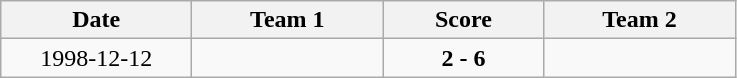<table class="wikitable">
<tr>
<th width="120">Date</th>
<th width="120">Team 1</th>
<th width="100">Score</th>
<th width="120">Team 2</th>
</tr>
<tr>
<td align="center">1998-12-12</td>
<td align="left"></td>
<td align="center"><strong>2 - 6</strong></td>
<td align="left"></td>
</tr>
</table>
